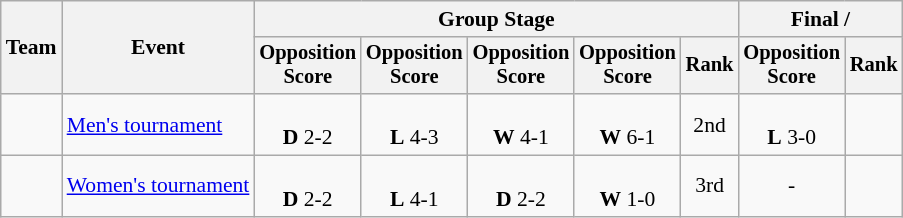<table class="wikitable" style="font-size:90%">
<tr>
<th rowspan="2">Team</th>
<th rowspan="2">Event</th>
<th colspan="5">Group Stage</th>
<th colspan="2">Final / </th>
</tr>
<tr style="font-size:95%">
<th>Opposition<br>Score</th>
<th>Opposition<br>Score</th>
<th>Opposition<br>Score</th>
<th>Opposition<br>Score</th>
<th>Rank</th>
<th>Opposition<br>Score</th>
<th>Rank</th>
</tr>
<tr align="center">
<td align="left"></td>
<td align="left"><a href='#'>Men's tournament</a></td>
<td><br> <strong>D</strong> 2-2</td>
<td><br> <strong>L</strong> 4-3</td>
<td><br> <strong>W</strong> 4-1</td>
<td><br> <strong>W</strong> 6-1</td>
<td>2nd</td>
<td><br> <strong>L</strong> 3-0</td>
<td></td>
</tr>
<tr align="center">
<td align="left"></td>
<td align="left"><a href='#'>Women's tournament</a></td>
<td><br> <strong>D</strong> 2-2</td>
<td><br> <strong>L</strong> 4-1</td>
<td><br> <strong>D</strong> 2-2</td>
<td><br> <strong>W</strong> 1-0</td>
<td>3rd</td>
<td>-</td>
<td></td>
</tr>
</table>
